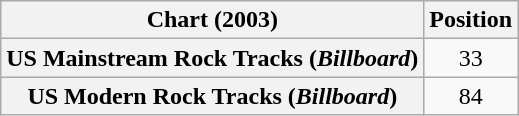<table class="wikitable sortable plainrowheaders" style="text-align:center">
<tr>
<th>Chart (2003)</th>
<th>Position</th>
</tr>
<tr>
<th scope="row">US Mainstream Rock Tracks (<em>Billboard</em>)</th>
<td>33</td>
</tr>
<tr>
<th scope="row">US Modern Rock Tracks (<em>Billboard</em>)</th>
<td>84</td>
</tr>
</table>
